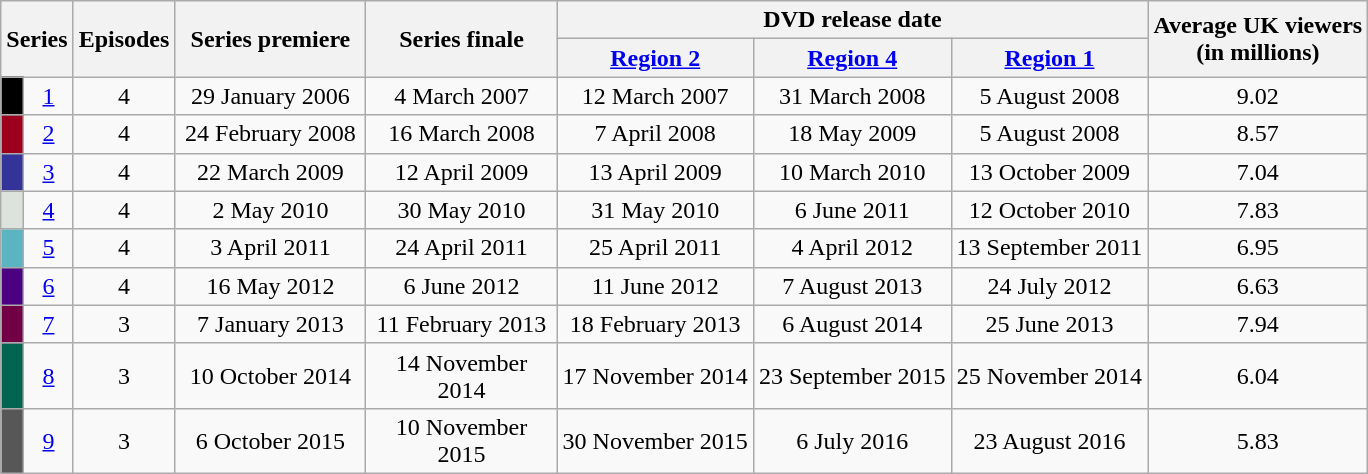<table class="wikitable" style="text-align:center">
<tr>
<th colspan=2 rowspan=2>Series</th>
<th ! rowspan="2">Episodes</th>
<th ! rowspan="2" width="120">Series premiere</th>
<th ! rowspan="2" width="120">Series finale</th>
<th ! colspan="3">DVD release date</th>
<th ! rowspan="2">Average UK viewers<br>(in millions)</th>
</tr>
<tr>
<th><a href='#'>Region 2</a></th>
<th><a href='#'>Region 4</a></th>
<th><a href='#'>Region 1</a></th>
</tr>
<tr>
<td style="width:8px; background:#000000"></td>
<td><a href='#'>1</a></td>
<td>4</td>
<td>29 January 2006</td>
<td>4 March 2007</td>
<td>12 March 2007</td>
<td>31 March 2008</td>
<td>5 August 2008</td>
<td>9.02</td>
</tr>
<tr>
<td bgcolor="#9d001d"></td>
<td><a href='#'>2</a></td>
<td>4</td>
<td>24 February 2008</td>
<td>16 March 2008</td>
<td>7 April 2008</td>
<td>18 May 2009</td>
<td>5 August 2008</td>
<td>8.57</td>
</tr>
<tr>
<td bgcolor=#333399></td>
<td><a href='#'>3</a></td>
<td>4</td>
<td>22 March 2009</td>
<td>12 April 2009</td>
<td>13 April 2009</td>
<td>10 March 2010</td>
<td>13 October 2009</td>
<td>7.04</td>
</tr>
<tr>
<td bgcolor="#dce3dc"></td>
<td><a href='#'>4</a></td>
<td>4</td>
<td>2 May 2010</td>
<td>30 May 2010</td>
<td>31 May 2010</td>
<td>6 June 2011</td>
<td>12 October 2010</td>
<td>7.83</td>
</tr>
<tr>
<td bgcolor="#5bb4c2"></td>
<td><a href='#'>5</a></td>
<td>4</td>
<td>3 April 2011</td>
<td>24 April 2011</td>
<td>25 April 2011</td>
<td>4 April 2012</td>
<td>13 September 2011</td>
<td>6.95</td>
</tr>
<tr>
<td bgcolor="#4b0082"></td>
<td><a href='#'>6</a></td>
<td>4</td>
<td>16 May 2012</td>
<td>6 June 2012</td>
<td>11 June 2012</td>
<td>7 August 2013</td>
<td>24 July 2012</td>
<td>6.63</td>
</tr>
<tr>
<td bgcolor=#710044></td>
<td><a href='#'>7</a></td>
<td>3</td>
<td>7 January 2013</td>
<td>11 February 2013</td>
<td>18 February 2013</td>
<td>6 August 2014</td>
<td>25 June 2013</td>
<td>7.94</td>
</tr>
<tr>
<td bgcolor=#006450></td>
<td><a href='#'>8</a></td>
<td>3</td>
<td>10 October 2014</td>
<td>14 November 2014</td>
<td>17 November 2014</td>
<td>23 September 2015</td>
<td>25 November 2014</td>
<td>6.04</td>
</tr>
<tr>
<td bgcolor=#575757></td>
<td><a href='#'>9</a></td>
<td>3</td>
<td>6 October 2015</td>
<td>10 November 2015</td>
<td>30 November 2015</td>
<td>6 July 2016</td>
<td>23 August 2016</td>
<td>5.83</td>
</tr>
</table>
